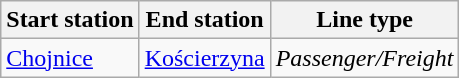<table class="wikitable">
<tr>
<th>Start station</th>
<th>End station</th>
<th>Line type</th>
</tr>
<tr>
<td><a href='#'>Chojnice</a></td>
<td><a href='#'>Kościerzyna</a></td>
<td><em>Passenger/Freight</em></td>
</tr>
</table>
